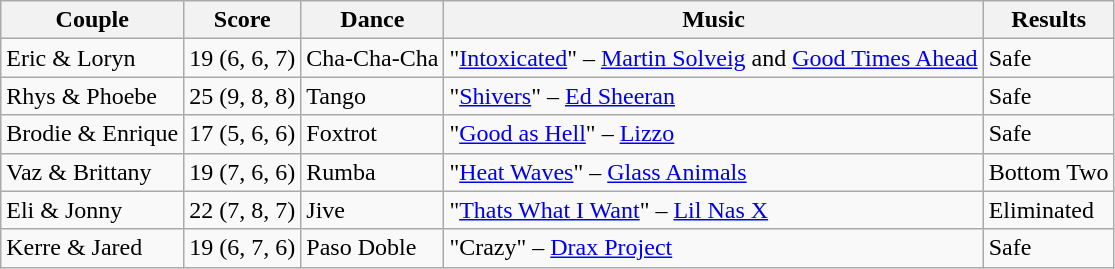<table class="wikitable sortable">
<tr>
<th rowspan="1">Couple</th>
<th colspan="1">Score</th>
<th rowspan="1">Dance</th>
<th rowspan="1">Music</th>
<th rowspan="1">Results</th>
</tr>
<tr>
<td>Eric & Loryn</td>
<td>19 (6, 6, 7)</td>
<td>Cha-Cha-Cha</td>
<td>"<a href='#'>Intoxicated</a>" – <a href='#'>Martin Solveig</a> and <a href='#'>Good Times Ahead</a></td>
<td>Safe</td>
</tr>
<tr>
<td>Rhys & Phoebe</td>
<td>25 (9, 8, 8)</td>
<td>Tango</td>
<td>"<a href='#'>Shivers</a>" – <a href='#'>Ed Sheeran</a></td>
<td>Safe</td>
</tr>
<tr>
<td>Brodie & Enrique</td>
<td>17 (5, 6, 6)</td>
<td>Foxtrot</td>
<td>"<a href='#'>Good as Hell</a>" – <a href='#'>Lizzo</a></td>
<td>Safe</td>
</tr>
<tr>
<td>Vaz & Brittany</td>
<td>19 (7, 6, 6)</td>
<td>Rumba</td>
<td>"<a href='#'>Heat Waves</a>" – <a href='#'>Glass Animals</a></td>
<td>Bottom Two</td>
</tr>
<tr>
<td>Eli & Jonny</td>
<td>22 (7, 8, 7)</td>
<td>Jive</td>
<td>"<a href='#'>Thats What I Want</a>" – <a href='#'>Lil Nas X</a></td>
<td>Eliminated</td>
</tr>
<tr>
<td>Kerre & Jared</td>
<td>19 (6, 7, 6)</td>
<td>Paso Doble</td>
<td>"Crazy" – <a href='#'>Drax Project</a></td>
<td>Safe</td>
</tr>
</table>
